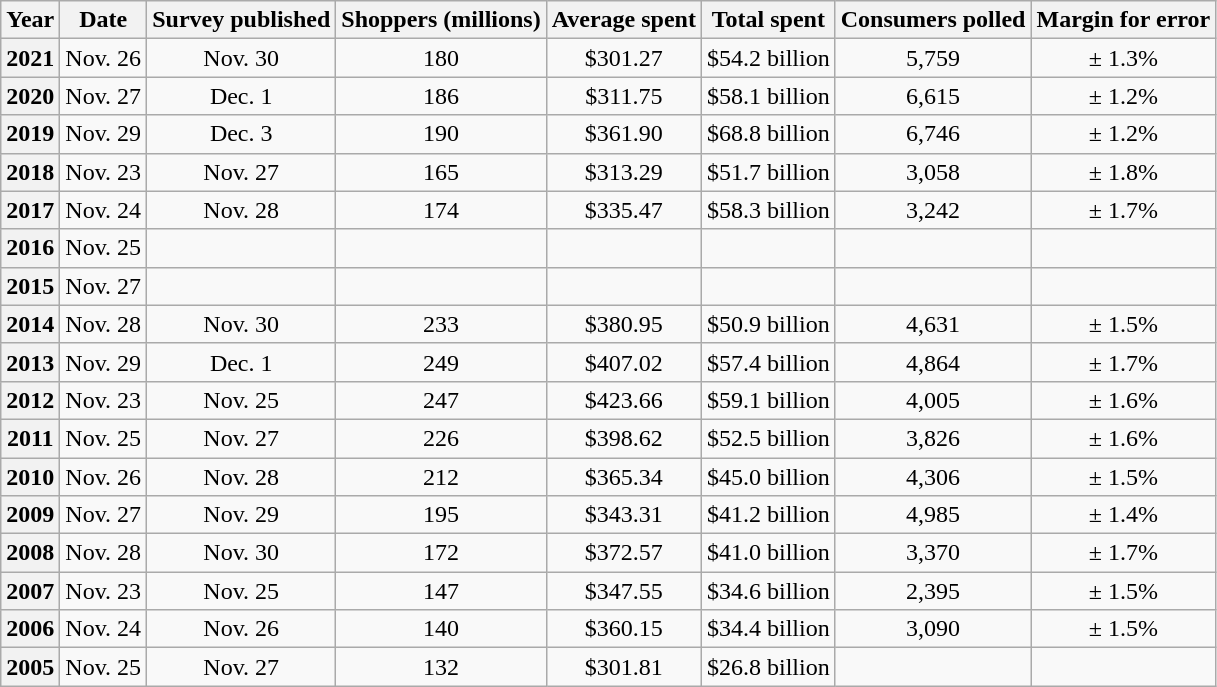<table class="wikitable sortable" style="text-align:center;">
<tr>
<th scope="col">Year</th>
<th scope="col">Date</th>
<th scope="col" class="unsortable">Survey published</th>
<th scope="col">Shoppers (millions)</th>
<th scope="col">Average spent</th>
<th scope="col">Total spent</th>
<th scope="col">Consumers polled</th>
<th scope="col">Margin for error</th>
</tr>
<tr>
<th scope="row">2021</th>
<td>Nov. 26</td>
<td>Nov. 30</td>
<td>180</td>
<td>$301.27</td>
<td>$54.2 billion</td>
<td>5,759</td>
<td>± 1.3%</td>
</tr>
<tr>
<th scope="row">2020</th>
<td>Nov. 27</td>
<td>Dec. 1</td>
<td>186</td>
<td>$311.75</td>
<td>$58.1 billion</td>
<td>6,615</td>
<td>± 1.2%</td>
</tr>
<tr>
<th scope="row">2019</th>
<td>Nov. 29</td>
<td>Dec. 3</td>
<td>190</td>
<td>$361.90</td>
<td>$68.8 billion</td>
<td>6,746</td>
<td>± 1.2%</td>
</tr>
<tr>
<th scope="row">2018</th>
<td>Nov. 23</td>
<td>Nov. 27</td>
<td>165</td>
<td>$313.29</td>
<td>$51.7 billion</td>
<td>3,058</td>
<td>± 1.8%</td>
</tr>
<tr>
<th scope="row">2017</th>
<td>Nov. 24</td>
<td>Nov. 28</td>
<td>174</td>
<td>$335.47</td>
<td>$58.3 billion</td>
<td>3,242</td>
<td>± 1.7%</td>
</tr>
<tr>
<th scope="row">2016</th>
<td>Nov. 25</td>
<td></td>
<td></td>
<td></td>
<td></td>
<td></td>
<td></td>
</tr>
<tr>
<th scope="row">2015</th>
<td>Nov. 27</td>
<td></td>
<td></td>
<td></td>
<td></td>
<td></td>
<td></td>
</tr>
<tr>
<th scope="row">2014</th>
<td>Nov. 28</td>
<td>Nov. 30</td>
<td>233</td>
<td>$380.95</td>
<td>$50.9 billion</td>
<td>4,631</td>
<td>± 1.5%</td>
</tr>
<tr>
<th scope="row">2013</th>
<td>Nov. 29</td>
<td>Dec. 1</td>
<td>249</td>
<td>$407.02</td>
<td>$57.4 billion</td>
<td>4,864</td>
<td>± 1.7%</td>
</tr>
<tr>
<th scope="row">2012</th>
<td>Nov. 23</td>
<td>Nov. 25</td>
<td>247</td>
<td>$423.66</td>
<td>$59.1 billion</td>
<td>4,005</td>
<td>± 1.6%</td>
</tr>
<tr>
<th scope="row">2011</th>
<td>Nov. 25</td>
<td>Nov. 27</td>
<td>226</td>
<td>$398.62</td>
<td>$52.5 billion</td>
<td>3,826</td>
<td>± 1.6%</td>
</tr>
<tr>
<th scope="row">2010</th>
<td>Nov. 26</td>
<td>Nov. 28</td>
<td>212</td>
<td>$365.34</td>
<td>$45.0 billion</td>
<td>4,306</td>
<td>± 1.5%</td>
</tr>
<tr>
<th scope="row">2009</th>
<td>Nov. 27</td>
<td>Nov. 29</td>
<td>195</td>
<td>$343.31</td>
<td>$41.2 billion</td>
<td>4,985</td>
<td>± 1.4%</td>
</tr>
<tr>
<th scope="row">2008</th>
<td>Nov. 28</td>
<td>Nov. 30</td>
<td>172</td>
<td>$372.57</td>
<td>$41.0 billion</td>
<td>3,370</td>
<td>± 1.7%</td>
</tr>
<tr>
<th scope="row">2007</th>
<td>Nov. 23</td>
<td>Nov. 25</td>
<td>147</td>
<td>$347.55</td>
<td>$34.6 billion</td>
<td>2,395</td>
<td>± 1.5%</td>
</tr>
<tr>
<th scope="row">2006</th>
<td>Nov. 24</td>
<td>Nov. 26</td>
<td>140</td>
<td>$360.15</td>
<td>$34.4 billion</td>
<td>3,090</td>
<td>± 1.5%</td>
</tr>
<tr>
<th scope="row">2005</th>
<td>Nov. 25</td>
<td>Nov. 27</td>
<td>132</td>
<td>$301.81</td>
<td>$26.8 billion</td>
<td></td>
<td></td>
</tr>
</table>
